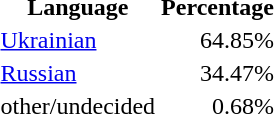<table class="standard">
<tr>
<th>Language</th>
<th>Percentage</th>
</tr>
<tr>
<td><a href='#'>Ukrainian</a></td>
<td align="right">64.85%</td>
</tr>
<tr>
<td><a href='#'>Russian</a></td>
<td align="right">34.47%</td>
</tr>
<tr>
<td>other/undecided</td>
<td align="right">0.68%</td>
</tr>
</table>
